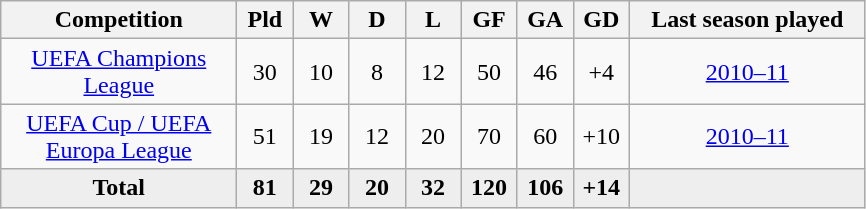<table class="wikitable" style="text-align: center;">
<tr>
<th width="150">Competition</th>
<th width="30">Pld</th>
<th width="30">W</th>
<th width="30">D</th>
<th width="30">L</th>
<th width="30">GF</th>
<th width="30">GA</th>
<th width="30">GD</th>
<th width="150">Last season played</th>
</tr>
<tr>
<td><a href='#'>UEFA Champions League</a></td>
<td>30</td>
<td>10</td>
<td>8</td>
<td>12</td>
<td>50</td>
<td>46</td>
<td>+4</td>
<td><a href='#'>2010–11</a></td>
</tr>
<tr>
<td><a href='#'>UEFA Cup / UEFA Europa League</a></td>
<td>51</td>
<td>19</td>
<td>12</td>
<td>20</td>
<td>70</td>
<td>60</td>
<td>+10</td>
<td><a href='#'>2010–11</a></td>
</tr>
<tr bgcolor=#EEEEEE>
<td><strong>Total</strong></td>
<td><strong>81</strong></td>
<td><strong>29</strong></td>
<td><strong>20</strong></td>
<td><strong>32</strong></td>
<td><strong>120</strong></td>
<td><strong>106</strong></td>
<td><strong>+14</strong></td>
<td></td>
</tr>
</table>
